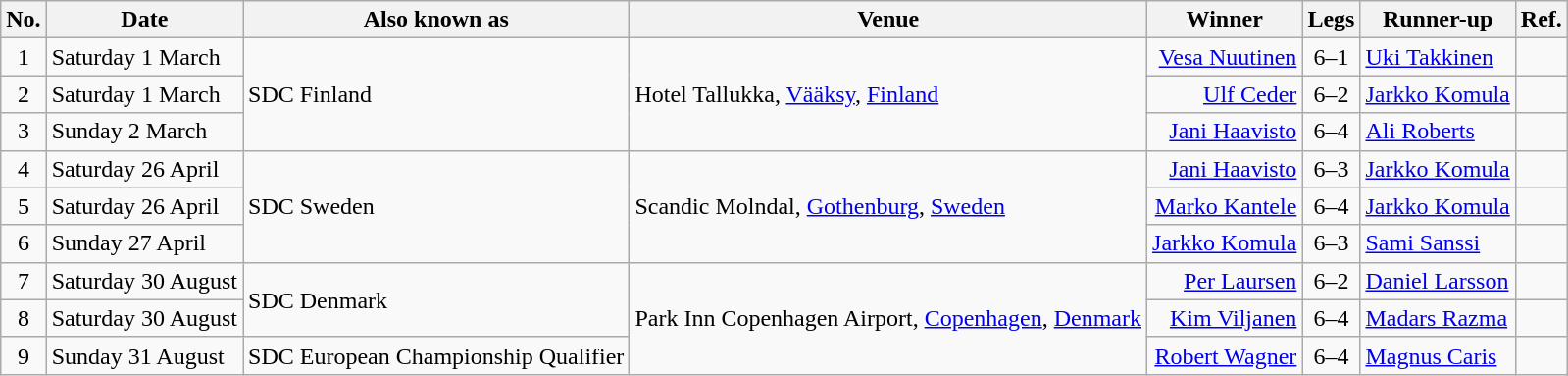<table class="wikitable">
<tr>
<th>No.</th>
<th>Date</th>
<th>Also known as</th>
<th>Venue</th>
<th>Winner</th>
<th>Legs</th>
<th>Runner-up</th>
<th>Ref.</th>
</tr>
<tr>
<td align=center>1</td>
<td>Saturday 1 March</td>
<td rowspan=3>SDC Finland </td>
<td rowspan=3>Hotel Tallukka, <a href='#'>Vääksy</a>, <a href='#'>Finland</a></td>
<td align=right><a href='#'>Vesa Nuutinen</a> </td>
<td align=center>6–1</td>
<td> <a href='#'>Uki Takkinen</a></td>
<td align="center"></td>
</tr>
<tr>
<td align=center>2</td>
<td>Saturday 1 March</td>
<td align=right><a href='#'>Ulf Ceder</a> </td>
<td align=center>6–2</td>
<td> <a href='#'>Jarkko Komula</a></td>
<td align="center"></td>
</tr>
<tr>
<td align=center>3</td>
<td>Sunday 2 March</td>
<td align=right><a href='#'>Jani Haavisto</a> </td>
<td align=center>6–4</td>
<td> <a href='#'>Ali Roberts</a></td>
<td align="center"></td>
</tr>
<tr>
<td align=center>4</td>
<td>Saturday 26 April</td>
<td rowspan=3>SDC Sweden </td>
<td rowspan=3>Scandic Molndal, <a href='#'>Gothenburg</a>, <a href='#'>Sweden</a></td>
<td align=right><a href='#'>Jani Haavisto</a> </td>
<td align=center>6–3</td>
<td> <a href='#'>Jarkko Komula</a></td>
<td align="center"></td>
</tr>
<tr>
<td align=center>5</td>
<td>Saturday 26 April</td>
<td align=right><a href='#'>Marko Kantele</a> </td>
<td align=center>6–4</td>
<td> <a href='#'>Jarkko Komula</a></td>
<td align="center"></td>
</tr>
<tr>
<td align=center>6</td>
<td>Sunday 27 April</td>
<td align=right><a href='#'>Jarkko Komula</a> </td>
<td align=center>6–3</td>
<td> <a href='#'>Sami Sanssi</a></td>
<td align="center"></td>
</tr>
<tr>
<td align=center>7</td>
<td>Saturday 30 August</td>
<td rowspan=2>SDC Denmark </td>
<td rowspan=3>Park Inn Copenhagen Airport, <a href='#'>Copenhagen</a>, <a href='#'>Denmark</a></td>
<td align=right><a href='#'>Per Laursen</a> </td>
<td align=center>6–2</td>
<td> <a href='#'>Daniel Larsson</a></td>
<td align="center"></td>
</tr>
<tr>
<td align=center>8</td>
<td>Saturday 30 August</td>
<td align=right><a href='#'>Kim Viljanen</a> </td>
<td align=center>6–4</td>
<td> <a href='#'>Madars Razma</a></td>
<td align="center"></td>
</tr>
<tr>
<td align=center>9</td>
<td>Sunday 31 August</td>
<td rowspan=1>SDC European Championship Qualifier</td>
<td align=right><a href='#'>Robert Wagner</a> </td>
<td align=center>6–4</td>
<td> <a href='#'>Magnus Caris</a></td>
<td align="center"></td>
</tr>
</table>
